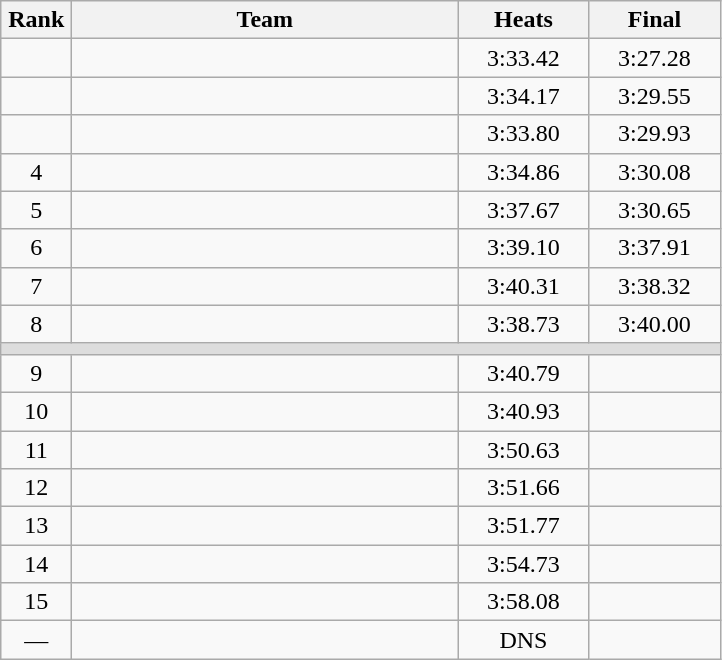<table class=wikitable style="text-align:center">
<tr>
<th width=40>Rank</th>
<th width=250>Team</th>
<th width=80>Heats</th>
<th width=80>Final</th>
</tr>
<tr>
<td></td>
<td align=left></td>
<td>3:33.42</td>
<td>3:27.28</td>
</tr>
<tr>
<td></td>
<td align=left></td>
<td>3:34.17</td>
<td>3:29.55</td>
</tr>
<tr>
<td></td>
<td align=left></td>
<td>3:33.80</td>
<td>3:29.93</td>
</tr>
<tr>
<td>4</td>
<td align=left></td>
<td>3:34.86</td>
<td>3:30.08</td>
</tr>
<tr>
<td>5</td>
<td align=left></td>
<td>3:37.67</td>
<td>3:30.65</td>
</tr>
<tr>
<td>6</td>
<td align=left></td>
<td>3:39.10</td>
<td>3:37.91</td>
</tr>
<tr>
<td>7</td>
<td align=left></td>
<td>3:40.31</td>
<td>3:38.32</td>
</tr>
<tr>
<td>8</td>
<td align=left></td>
<td>3:38.73</td>
<td>3:40.00</td>
</tr>
<tr bgcolor=#DDDDDD>
<td colspan=4></td>
</tr>
<tr>
<td>9</td>
<td align=left></td>
<td>3:40.79</td>
<td></td>
</tr>
<tr>
<td>10</td>
<td align=left></td>
<td>3:40.93</td>
<td></td>
</tr>
<tr>
<td>11</td>
<td align=left></td>
<td>3:50.63</td>
<td></td>
</tr>
<tr>
<td>12</td>
<td align=left></td>
<td>3:51.66</td>
<td></td>
</tr>
<tr>
<td>13</td>
<td align=left></td>
<td>3:51.77</td>
<td></td>
</tr>
<tr>
<td>14</td>
<td align=left></td>
<td>3:54.73</td>
<td></td>
</tr>
<tr>
<td>15</td>
<td align=left></td>
<td>3:58.08</td>
<td></td>
</tr>
<tr>
<td>—</td>
<td align=left></td>
<td>DNS</td>
<td></td>
</tr>
</table>
